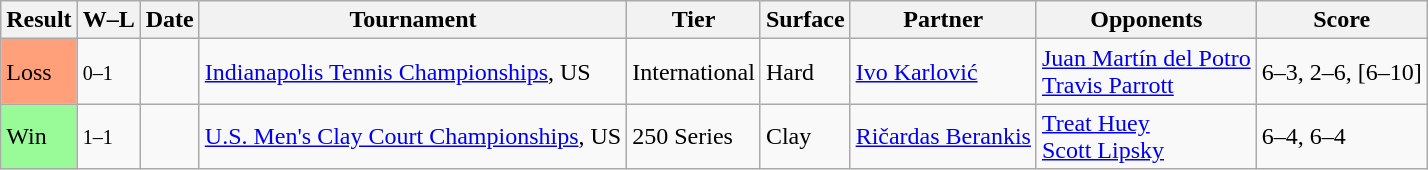<table class="sortable wikitable">
<tr>
<th>Result</th>
<th class="unsortable">W–L</th>
<th>Date</th>
<th>Tournament</th>
<th>Tier</th>
<th>Surface</th>
<th>Partner</th>
<th>Opponents</th>
<th class="unsortable">Score</th>
</tr>
<tr>
<td bgcolor=FFA07A>Loss</td>
<td><small>0–1</small></td>
<td><a href='#'></a></td>
<td><a href='#'>Indianapolis Tennis Championships</a>, US</td>
<td>International</td>
<td>Hard</td>
<td> <a href='#'>Ivo Karlović</a></td>
<td> <a href='#'>Juan Martín del Potro</a><br> <a href='#'>Travis Parrott</a></td>
<td>6–3, 2–6, [6–10]</td>
</tr>
<tr>
<td bgcolor=98FB98>Win</td>
<td><small>1–1</small></td>
<td><a href='#'></a></td>
<td><a href='#'>U.S. Men's Clay Court Championships</a>, US</td>
<td>250 Series</td>
<td>Clay</td>
<td> <a href='#'>Ričardas Berankis</a></td>
<td> <a href='#'>Treat Huey</a><br> <a href='#'>Scott Lipsky</a></td>
<td>6–4, 6–4</td>
</tr>
</table>
